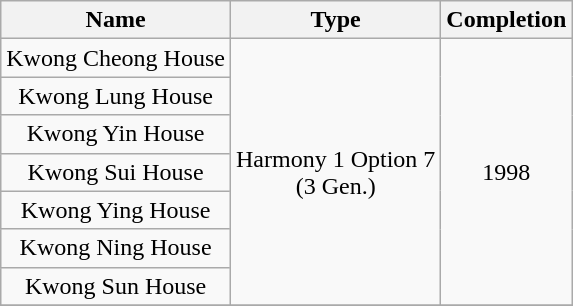<table class="wikitable" style="text-align: center">
<tr>
<th>Name</th>
<th>Type</th>
<th>Completion</th>
</tr>
<tr>
<td>Kwong Cheong House</td>
<td rowspan="7">Harmony 1 Option 7 <br> (3 Gen.)</td>
<td rowspan="7">1998</td>
</tr>
<tr>
<td>Kwong Lung House</td>
</tr>
<tr>
<td>Kwong Yin House</td>
</tr>
<tr>
<td>Kwong Sui House</td>
</tr>
<tr>
<td>Kwong Ying House</td>
</tr>
<tr>
<td>Kwong Ning House</td>
</tr>
<tr>
<td>Kwong Sun House</td>
</tr>
<tr>
</tr>
</table>
